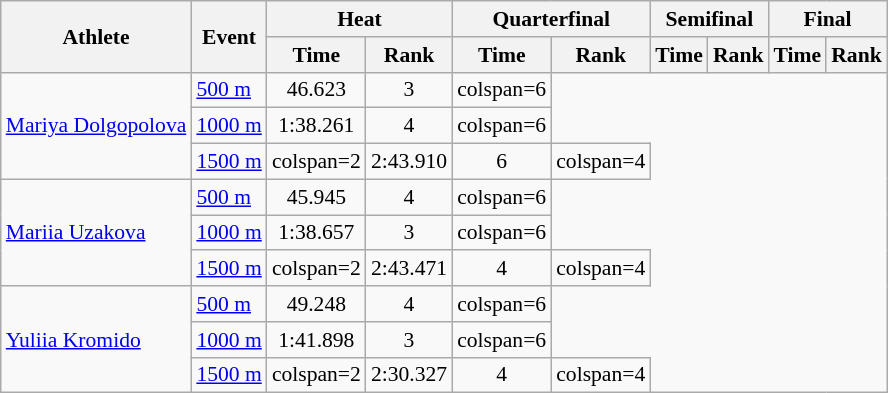<table class=wikitable style=font-size:90%;text-align:center>
<tr>
<th rowspan="2">Athlete</th>
<th rowspan="2">Event</th>
<th colspan="2">Heat</th>
<th colspan="2">Quarterfinal</th>
<th colspan="2">Semifinal</th>
<th colspan="2">Final</th>
</tr>
<tr>
<th>Time</th>
<th>Rank</th>
<th>Time</th>
<th>Rank</th>
<th>Time</th>
<th>Rank</th>
<th>Time</th>
<th>Rank</th>
</tr>
<tr>
<td align=left rowspan=3><a href='#'>Mariya Dolgopolova</a></td>
<td align=left><a href='#'>500 m</a></td>
<td>46.623</td>
<td>3</td>
<td>colspan=6 </td>
</tr>
<tr>
<td align=left><a href='#'>1000 m</a></td>
<td>1:38.261</td>
<td>4</td>
<td>colspan=6 </td>
</tr>
<tr>
<td align=left><a href='#'>1500 m</a></td>
<td>colspan=2 </td>
<td>2:43.910</td>
<td>6</td>
<td>colspan=4 </td>
</tr>
<tr>
<td align=left rowspan=3><a href='#'>Mariia Uzakova</a></td>
<td align=left><a href='#'>500 m</a></td>
<td>45.945</td>
<td>4</td>
<td>colspan=6 </td>
</tr>
<tr>
<td align=left><a href='#'>1000 m</a></td>
<td>1:38.657</td>
<td>3</td>
<td>colspan=6 </td>
</tr>
<tr>
<td align=left><a href='#'>1500 m</a></td>
<td>colspan=2 </td>
<td>2:43.471</td>
<td>4</td>
<td>colspan=4 </td>
</tr>
<tr>
<td align=left rowspan=3><a href='#'>Yuliia Kromido</a></td>
<td align=left><a href='#'>500 m</a></td>
<td>49.248</td>
<td>4</td>
<td>colspan=6 </td>
</tr>
<tr>
<td align=left><a href='#'>1000 m</a></td>
<td>1:41.898</td>
<td>3</td>
<td>colspan=6 </td>
</tr>
<tr>
<td align=left><a href='#'>1500 m</a></td>
<td>colspan=2 </td>
<td>2:30.327</td>
<td>4</td>
<td>colspan=4 </td>
</tr>
</table>
